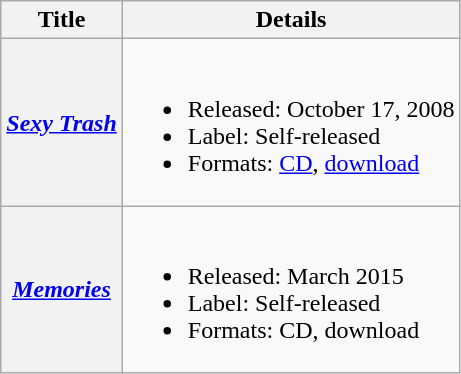<table class="wikitable plainrowheaders">
<tr>
<th scope="col">Title</th>
<th scope="col">Details</th>
</tr>
<tr>
<th scope="row"><em><a href='#'>Sexy Trash</a></em></th>
<td><br><ul><li>Released: October 17, 2008</li><li>Label: Self-released</li><li>Formats: <a href='#'>CD</a>, <a href='#'>download</a></li></ul></td>
</tr>
<tr>
<th scope="row"><em><a href='#'>Memories</a></em></th>
<td><br><ul><li>Released: March 2015</li><li>Label: Self-released</li><li>Formats: CD, download</li></ul></td>
</tr>
</table>
